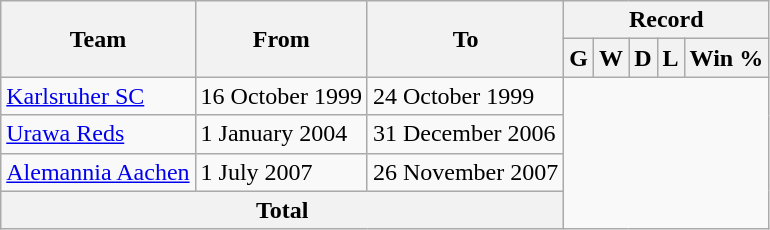<table class="wikitable" style="text-align: center">
<tr>
<th rowspan="2">Team</th>
<th rowspan="2">From</th>
<th rowspan="2">To</th>
<th colspan="6">Record</th>
</tr>
<tr>
<th>G</th>
<th>W</th>
<th>D</th>
<th>L</th>
<th>Win %</th>
</tr>
<tr>
<td align=left><a href='#'>Karlsruher SC</a></td>
<td align=left>16 October 1999</td>
<td align=left>24 October 1999<br></td>
</tr>
<tr>
<td align=left><a href='#'>Urawa Reds</a></td>
<td align=left>1 January 2004</td>
<td align=left>31 December 2006<br></td>
</tr>
<tr>
<td align=left><a href='#'>Alemannia Aachen</a></td>
<td align=left>1 July 2007</td>
<td align=left>26 November 2007<br></td>
</tr>
<tr>
<th colspan="3">Total<br></th>
</tr>
</table>
